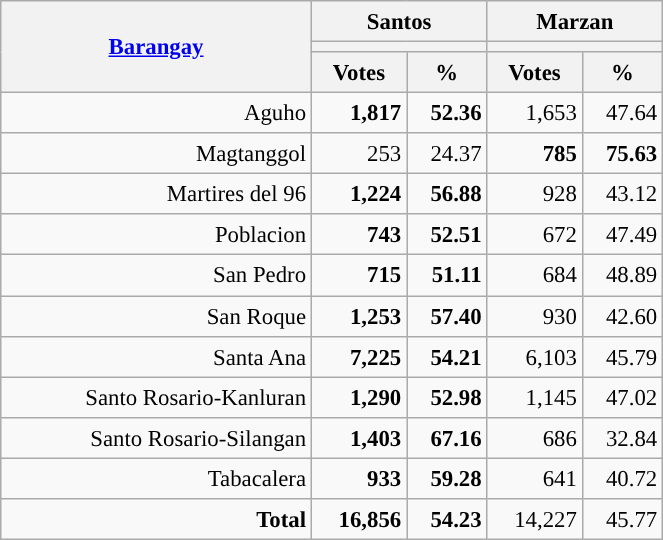<table class="wikitable collapsible collapsed" style="text-align:right; font-size:95%; line-height:20px;">
<tr>
<th rowspan="3" width="200"><a href='#'>Barangay</a></th>
<th colspan="2" width="110">Santos</th>
<th colspan="2" width="110">Marzan</th>
</tr>
<tr>
<th colspan="2" style="background:"></th>
<th colspan="2" style="background:"></th>
</tr>
<tr>
<th>Votes</th>
<th>%</th>
<th>Votes</th>
<th>%</th>
</tr>
<tr>
<td>Aguho</td>
<td style="background:#"><strong>1,817</strong></td>
<td style="background:#"><strong>52.36</strong></td>
<td>1,653</td>
<td>47.64</td>
</tr>
<tr>
<td>Magtanggol</td>
<td>253</td>
<td>24.37</td>
<td style="background:#"><strong>785</strong></td>
<td style="background:#"><strong>75.63</strong></td>
</tr>
<tr>
<td>Martires del 96</td>
<td style="background:#"><strong>1,224</strong></td>
<td style="background:#"><strong>56.88</strong></td>
<td>928</td>
<td>43.12</td>
</tr>
<tr>
<td>Poblacion</td>
<td style="background:#"><strong>743</strong></td>
<td style="background:#"><strong>52.51</strong></td>
<td>672</td>
<td>47.49</td>
</tr>
<tr>
<td>San Pedro</td>
<td style="background:#"><strong>715</strong></td>
<td style="background:#"><strong>51.11</strong></td>
<td>684</td>
<td>48.89</td>
</tr>
<tr>
<td>San Roque</td>
<td style="background:#"><strong>1,253</strong></td>
<td style="background:#"><strong>57.40</strong></td>
<td>930</td>
<td>42.60</td>
</tr>
<tr>
<td>Santa Ana</td>
<td style="background:#"><strong>7,225</strong></td>
<td style="background:#"><strong>54.21</strong></td>
<td>6,103</td>
<td>45.79</td>
</tr>
<tr>
<td>Santo Rosario-Kanluran</td>
<td style="background:#"><strong>1,290</strong></td>
<td style="background:#"><strong>52.98</strong></td>
<td>1,145</td>
<td>47.02</td>
</tr>
<tr>
<td>Santo Rosario-Silangan</td>
<td style="background:#"><strong>1,403</strong></td>
<td style="background:#"><strong>67.16</strong></td>
<td>686</td>
<td>32.84</td>
</tr>
<tr>
<td>Tabacalera</td>
<td style="background:#"><strong>933</strong></td>
<td style="background:#"><strong>59.28</strong></td>
<td>641</td>
<td>40.72</td>
</tr>
<tr>
<td><strong>Total</strong></td>
<td style="background:#"><strong>16,856</strong></td>
<td style="background:#"><strong>54.23</strong></td>
<td>14,227</td>
<td>45.77</td>
</tr>
</table>
